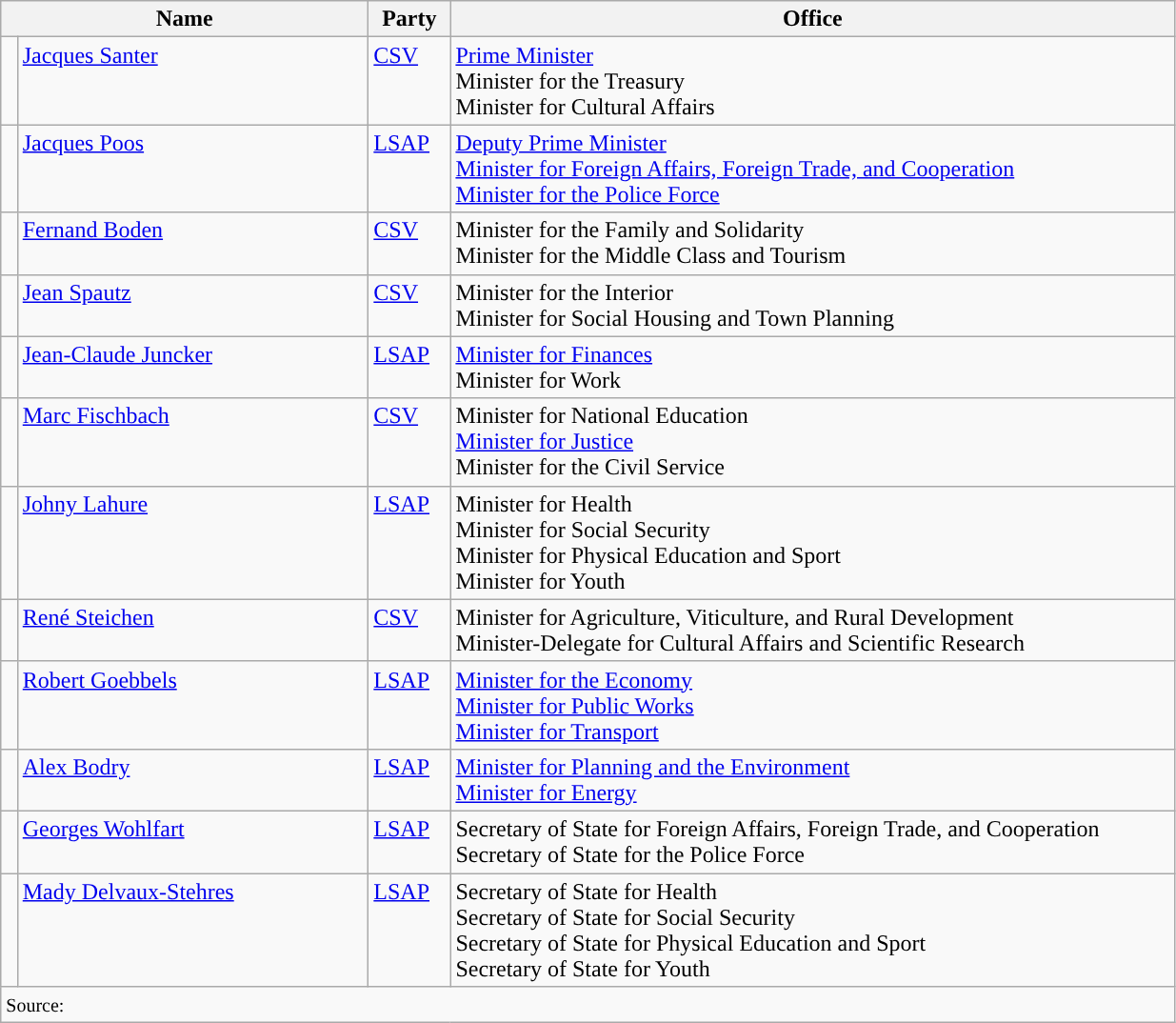<table class="wikitable">
<tr>
<th colspan=2 width=250px>Name</th>
<th width=50px>Party</th>
<th width=500px>Office</th>
</tr>
<tr>
<td style="background-color: "></td>
<td valign=top><a href='#'>Jacques Santer</a></td>
<td valign=top><a href='#'>CSV</a></td>
<td><a href='#'>Prime Minister</a> <br> Minister for the Treasury <br> Minister for Cultural Affairs</td>
</tr>
<tr>
<td style="background-color: "></td>
<td valign=top><a href='#'>Jacques Poos</a></td>
<td valign=top><a href='#'>LSAP</a></td>
<td><a href='#'>Deputy Prime Minister</a> <br> <a href='#'>Minister for Foreign Affairs, Foreign Trade, and Cooperation</a> <br> <a href='#'>Minister for the Police Force</a></td>
</tr>
<tr>
<td style="background-color: "></td>
<td valign=top><a href='#'>Fernand Boden</a></td>
<td valign=top><a href='#'>CSV</a></td>
<td>Minister for the Family and Solidarity <br> Minister for the Middle Class and Tourism</td>
</tr>
<tr>
<td style="background-color: "></td>
<td valign=top><a href='#'>Jean Spautz</a></td>
<td valign=top><a href='#'>CSV</a></td>
<td>Minister for the Interior <br> Minister for Social Housing and Town Planning</td>
</tr>
<tr>
<td style="background-color: "></td>
<td valign=top><a href='#'>Jean-Claude Juncker</a></td>
<td valign=top><a href='#'>LSAP</a></td>
<td><a href='#'>Minister for Finances</a> <br> Minister for Work</td>
</tr>
<tr>
<td style="background-color: "></td>
<td valign=top><a href='#'>Marc Fischbach</a></td>
<td valign=top><a href='#'>CSV</a></td>
<td>Minister for National Education <br> <a href='#'>Minister for Justice</a> <br> Minister for the Civil Service</td>
</tr>
<tr>
<td style="background-color: "></td>
<td valign=top><a href='#'>Johny Lahure</a></td>
<td valign=top><a href='#'>LSAP</a></td>
<td>Minister for Health <br> Minister for Social Security <br> Minister for Physical Education and Sport <br> Minister for Youth</td>
</tr>
<tr>
<td style="background-color: "></td>
<td valign=top><a href='#'>René Steichen</a></td>
<td valign=top><a href='#'>CSV</a></td>
<td>Minister for Agriculture, Viticulture, and Rural Development <br> Minister-Delegate for Cultural Affairs and Scientific Research</td>
</tr>
<tr>
<td style="background-color: "></td>
<td valign=top><a href='#'>Robert Goebbels</a></td>
<td valign=top><a href='#'>LSAP</a></td>
<td><a href='#'>Minister for the Economy</a> <br> <a href='#'>Minister for Public Works</a> <br> <a href='#'>Minister for Transport</a></td>
</tr>
<tr>
<td style="background-color: "></td>
<td valign=top><a href='#'>Alex Bodry</a></td>
<td valign=top><a href='#'>LSAP</a></td>
<td><a href='#'>Minister for Planning and the Environment</a> <br> <a href='#'>Minister for Energy</a></td>
</tr>
<tr>
<td style="background-color: "></td>
<td valign=top><a href='#'>Georges Wohlfart</a></td>
<td valign=top><a href='#'>LSAP</a></td>
<td>Secretary of State for Foreign Affairs, Foreign Trade, and Cooperation <br> Secretary of State for the Police Force</td>
</tr>
<tr>
<td style="background-color: "></td>
<td valign=top><a href='#'>Mady Delvaux-Stehres</a></td>
<td valign=top><a href='#'>LSAP</a></td>
<td>Secretary of State for Health <br> Secretary of State for Social Security <br> Secretary of State for Physical Education and Sport <br> Secretary of State for Youth</td>
</tr>
<tr>
<td colspan=4><small>Source: </small></td>
</tr>
</table>
